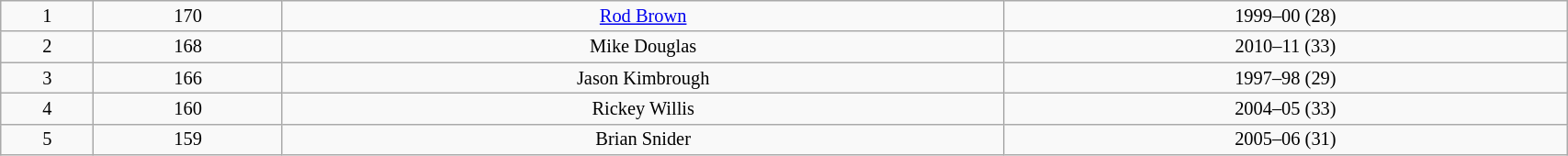<table class="wikitable" style="font-size:85%; text-align:center; width:90%;">
<tr>
<td>1</td>
<td>170</td>
<td><a href='#'>Rod Brown</a></td>
<td>1999–00 (28)</td>
</tr>
<tr>
<td>2</td>
<td>168</td>
<td>Mike Douglas</td>
<td>2010–11 (33)</td>
</tr>
<tr>
<td>3</td>
<td>166</td>
<td>Jason Kimbrough</td>
<td>1997–98 (29)</td>
</tr>
<tr>
<td>4</td>
<td>160</td>
<td>Rickey Willis</td>
<td>2004–05 (33)</td>
</tr>
<tr>
<td>5</td>
<td>159</td>
<td>Brian Snider</td>
<td>2005–06 (31)</td>
</tr>
</table>
